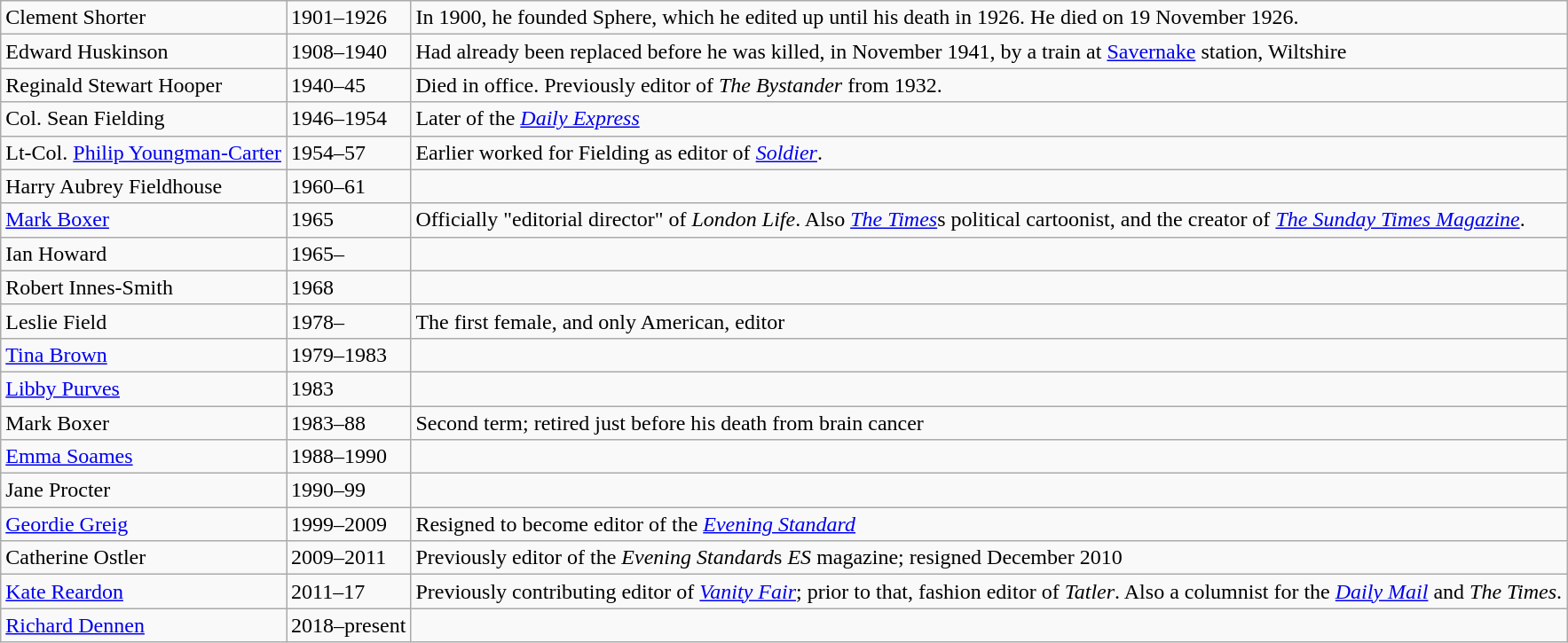<table class="wikitable">
<tr>
<td>Clement Shorter</td>
<td>1901–1926</td>
<td>In 1900, he founded Sphere, which he edited up until his death in 1926. He died on 19 November 1926.</td>
</tr>
<tr>
<td>Edward Huskinson</td>
<td>1908–1940</td>
<td>Had already been replaced before he was killed, in November 1941, by a train at <a href='#'>Savernake</a> station, Wiltshire</td>
</tr>
<tr>
<td>Reginald Stewart Hooper</td>
<td>1940–45</td>
<td>Died in office. Previously editor of <em>The Bystander</em> from 1932.</td>
</tr>
<tr>
<td>Col. Sean Fielding</td>
<td>1946–1954</td>
<td>Later of the <em><a href='#'>Daily Express</a></em></td>
</tr>
<tr>
<td>Lt-Col. <a href='#'>Philip Youngman-Carter</a></td>
<td>1954–57</td>
<td>Earlier worked for Fielding as editor of <em><a href='#'>Soldier</a></em>.</td>
</tr>
<tr>
<td>Harry Aubrey Fieldhouse</td>
<td>1960–61</td>
<td></td>
</tr>
<tr>
<td><a href='#'>Mark Boxer</a></td>
<td>1965</td>
<td>Officially "editorial director" of <em>London Life</em>. Also <em><a href='#'>The Times</a></em>s political cartoonist, and the creator of <em><a href='#'>The Sunday Times Magazine</a></em>.</td>
</tr>
<tr>
<td>Ian Howard</td>
<td>1965–</td>
<td></td>
</tr>
<tr>
<td>Robert Innes-Smith</td>
<td>1968</td>
<td></td>
</tr>
<tr>
<td>Leslie Field</td>
<td>1978–</td>
<td>The first female, and only American, editor</td>
</tr>
<tr>
<td><a href='#'>Tina Brown</a></td>
<td>1979–1983</td>
<td></td>
</tr>
<tr>
<td><a href='#'>Libby Purves</a></td>
<td>1983</td>
<td></td>
</tr>
<tr>
<td>Mark Boxer</td>
<td>1983–88</td>
<td>Second term; retired just before his death from brain cancer</td>
</tr>
<tr>
<td><a href='#'>Emma Soames</a></td>
<td>1988–1990</td>
<td></td>
</tr>
<tr>
<td>Jane Procter</td>
<td>1990–99</td>
<td></td>
</tr>
<tr>
<td><a href='#'>Geordie Greig</a></td>
<td>1999–2009</td>
<td>Resigned to become editor of the <em><a href='#'>Evening Standard</a></em></td>
</tr>
<tr>
<td>Catherine Ostler</td>
<td>2009–2011</td>
<td>Previously editor of the <em>Evening Standard</em>s <em>ES</em> magazine; resigned December 2010</td>
</tr>
<tr>
<td><a href='#'>Kate Reardon</a></td>
<td>2011–17</td>
<td>Previously contributing editor of <em><a href='#'>Vanity Fair</a></em>; prior to that, fashion editor of <em>Tatler</em>. Also a columnist for the <em><a href='#'>Daily Mail</a></em> and <em>The Times</em>.</td>
</tr>
<tr>
<td><a href='#'>Richard Dennen</a></td>
<td>2018–present</td>
<td></td>
</tr>
</table>
